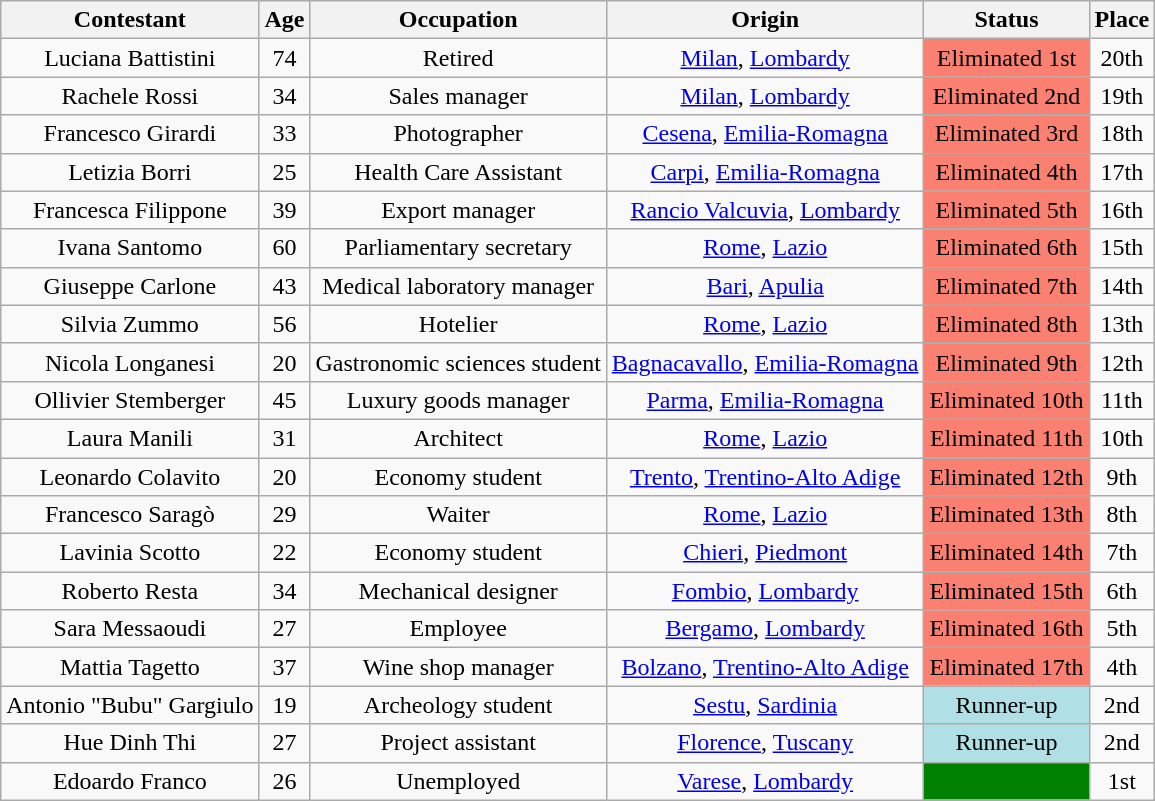<table class="wikitable" style="text-align: center;">
<tr>
<th>Contestant</th>
<th>Age</th>
<th>Occupation</th>
<th>Origin</th>
<th>Status</th>
<th>Place</th>
</tr>
<tr>
<td>Luciana Battistini</td>
<td>74</td>
<td>Retired</td>
<td><a href='#'>Milan</a>, <a href='#'>Lombardy</a></td>
<td bgcolor=#fa8072>Eliminated 1st</td>
<td>20th</td>
</tr>
<tr>
<td>Rachele Rossi</td>
<td>34</td>
<td>Sales manager</td>
<td><a href='#'>Milan</a>, <a href='#'>Lombardy</a></td>
<td bgcolor=#fa8072>Eliminated 2nd</td>
<td>19th</td>
</tr>
<tr>
<td>Francesco Girardi</td>
<td>33</td>
<td>Photographer</td>
<td><a href='#'>Cesena</a>, <a href='#'>Emilia-Romagna</a></td>
<td bgcolor=#fa8072>Eliminated 3rd</td>
<td>18th</td>
</tr>
<tr>
<td>Letizia Borri</td>
<td>25</td>
<td>Health Care Assistant</td>
<td><a href='#'>Carpi</a>, <a href='#'>Emilia-Romagna</a></td>
<td bgcolor=#fa8072>Eliminated 4th</td>
<td>17th</td>
</tr>
<tr>
<td>Francesca Filippone</td>
<td>39</td>
<td>Export manager</td>
<td><a href='#'>Rancio Valcuvia</a>, <a href='#'>Lombardy</a></td>
<td bgcolor=#fa8072>Eliminated 5th</td>
<td>16th</td>
</tr>
<tr>
<td>Ivana Santomo</td>
<td>60</td>
<td>Parliamentary secretary</td>
<td><a href='#'>Rome</a>, <a href='#'>Lazio</a></td>
<td bgcolor=#fa8072>Eliminated 6th</td>
<td>15th</td>
</tr>
<tr>
<td>Giuseppe Carlone</td>
<td>43</td>
<td>Medical laboratory manager</td>
<td><a href='#'>Bari</a>, <a href='#'>Apulia</a></td>
<td bgcolor=#fa8072>Eliminated 7th</td>
<td>14th</td>
</tr>
<tr>
<td>Silvia Zummo</td>
<td>56</td>
<td>Hotelier</td>
<td><a href='#'>Rome</a>, <a href='#'>Lazio</a></td>
<td bgcolor=#fa8072>Eliminated 8th</td>
<td>13th</td>
</tr>
<tr>
<td>Nicola Longanesi</td>
<td>20</td>
<td>Gastronomic sciences student</td>
<td><a href='#'>Bagnacavallo</a>, <a href='#'>Emilia-Romagna</a></td>
<td bgcolor=#fa8072>Eliminated 9th</td>
<td>12th</td>
</tr>
<tr>
<td>Ollivier Stemberger</td>
<td>45</td>
<td>Luxury goods manager</td>
<td><a href='#'>Parma</a>, <a href='#'>Emilia-Romagna</a></td>
<td bgcolor=#fa8072>Eliminated 10th</td>
<td>11th</td>
</tr>
<tr>
<td>Laura Manili</td>
<td>31</td>
<td>Architect</td>
<td><a href='#'>Rome</a>, <a href='#'>Lazio</a></td>
<td bgcolor=#fa8072>Eliminated 11th</td>
<td>10th</td>
</tr>
<tr>
<td>Leonardo Colavito</td>
<td>20</td>
<td>Economy student</td>
<td><a href='#'>Trento</a>, <a href='#'>Trentino-Alto Adige</a></td>
<td bgcolor=#fa8072>Eliminated 12th</td>
<td>9th</td>
</tr>
<tr>
<td>Francesco Saragò</td>
<td>29</td>
<td>Waiter</td>
<td><a href='#'>Rome</a>, <a href='#'>Lazio</a></td>
<td bgcolor=#fa8072>Eliminated 13th</td>
<td>8th</td>
</tr>
<tr>
<td>Lavinia Scotto</td>
<td>22</td>
<td>Economy student</td>
<td><a href='#'>Chieri</a>, <a href='#'>Piedmont</a></td>
<td bgcolor=#fa8072>Eliminated 14th</td>
<td>7th</td>
</tr>
<tr>
<td>Roberto Resta</td>
<td>34</td>
<td>Mechanical designer</td>
<td><a href='#'>Fombio</a>, <a href='#'>Lombardy</a></td>
<td bgcolor=#fa8072>Eliminated 15th</td>
<td>6th</td>
</tr>
<tr>
<td>Sara Messaoudi</td>
<td>27</td>
<td>Employee</td>
<td><a href='#'>Bergamo</a>, <a href='#'>Lombardy</a></td>
<td bgcolor=#fa8072>Eliminated 16th</td>
<td>5th</td>
</tr>
<tr>
<td>Mattia Tagetto</td>
<td>37</td>
<td>Wine shop manager</td>
<td><a href='#'>Bolzano</a>, <a href='#'>Trentino-Alto Adige</a></td>
<td bgcolor=#fa8072>Eliminated 17th</td>
<td>4th</td>
</tr>
<tr>
<td>Antonio "Bubu" Gargiulo</td>
<td>19</td>
<td>Archeology student</td>
<td><a href='#'>Sestu</a>, <a href='#'>Sardinia</a></td>
<td bgcolor=#B0E0E6>Runner-up</td>
<td>2nd</td>
</tr>
<tr>
<td>Hue Dinh Thi</td>
<td>27</td>
<td>Project assistant</td>
<td><a href='#'>Florence</a>, <a href='#'>Tuscany</a></td>
<td bgcolor=#B0E0E6>Runner-up</td>
<td>2nd</td>
</tr>
<tr>
<td>Edoardo Franco</td>
<td>26</td>
<td>Unemployed</td>
<td><a href='#'>Varese</a>, <a href='#'>Lombardy</a></td>
<td bgcolor=green></td>
<td>1st</td>
</tr>
</table>
